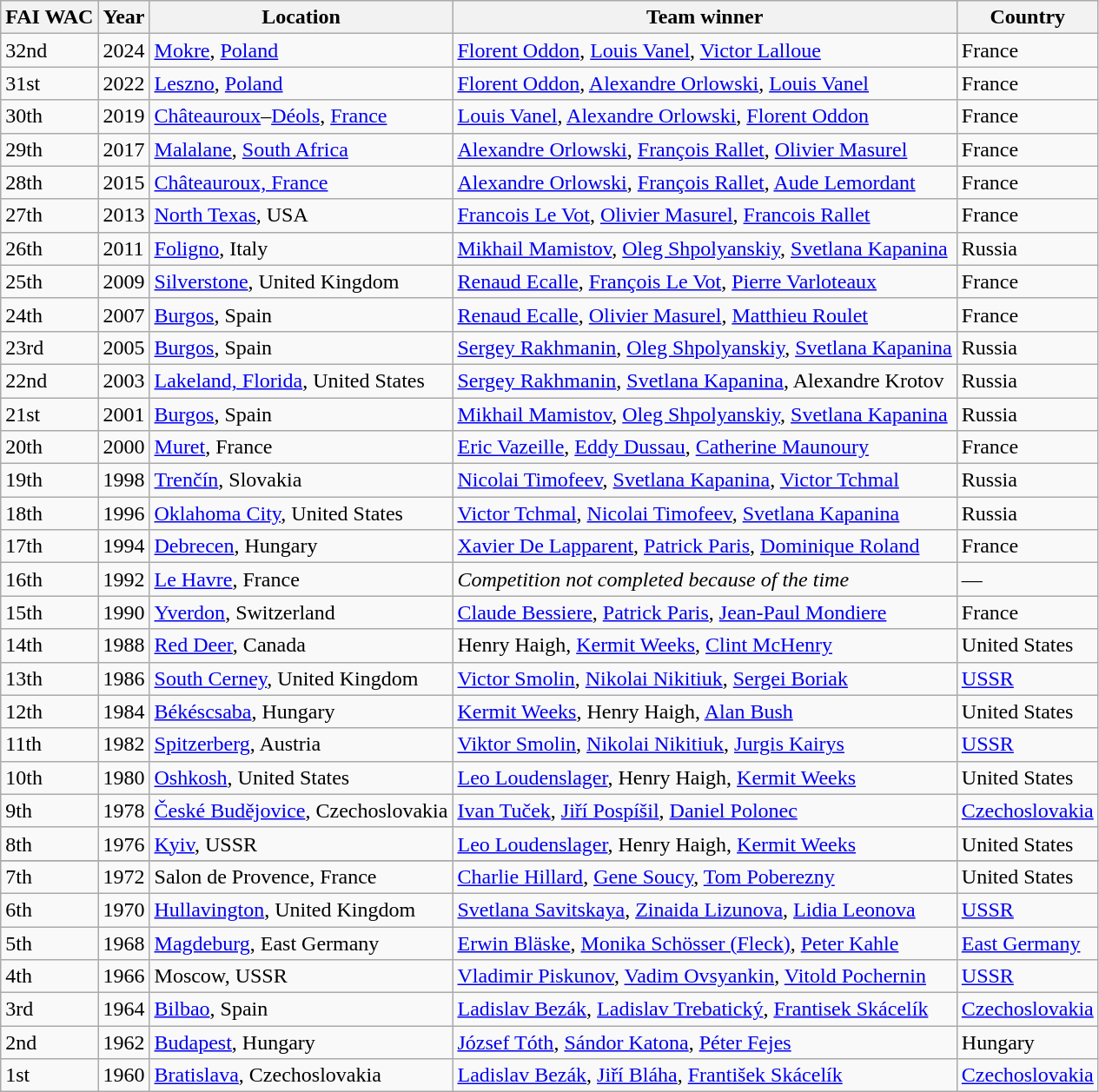<table class="wikitable">
<tr>
<th>FAI WAC</th>
<th>Year</th>
<th>Location</th>
<th>Team winner</th>
<th>Country</th>
</tr>
<tr>
<td>32nd</td>
<td>2024</td>
<td><a href='#'>Mokre</a>, <a href='#'>Poland</a></td>
<td><a href='#'>Florent Oddon</a>, <a href='#'>Louis Vanel</a>, <a href='#'>Victor Lalloue</a></td>
<td> France</td>
</tr>
<tr>
<td>31st</td>
<td>2022</td>
<td><a href='#'>Leszno</a>, <a href='#'>Poland</a></td>
<td><a href='#'>Florent Oddon</a>, <a href='#'>Alexandre Orlowski</a>, <a href='#'>Louis Vanel</a></td>
<td> France</td>
</tr>
<tr>
<td>30th</td>
<td>2019</td>
<td><a href='#'>Châteauroux</a>–<a href='#'>Déols</a>, <a href='#'>France</a></td>
<td><a href='#'>Louis Vanel</a>, <a href='#'>Alexandre Orlowski</a>, <a href='#'>Florent Oddon</a></td>
<td> France</td>
</tr>
<tr>
<td>29th</td>
<td>2017</td>
<td><a href='#'>Malalane</a>, <a href='#'>South Africa</a></td>
<td><a href='#'>Alexandre Orlowski</a>, <a href='#'>François Rallet</a>, <a href='#'>Olivier Masurel</a></td>
<td> France</td>
</tr>
<tr>
<td>28th</td>
<td>2015</td>
<td><a href='#'>Châteauroux, France</a></td>
<td><a href='#'>Alexandre Orlowski</a>, <a href='#'>François Rallet</a>, <a href='#'>Aude Lemordant</a></td>
<td> France</td>
</tr>
<tr>
<td>27th</td>
<td>2013</td>
<td><a href='#'>North Texas</a>, USA</td>
<td><a href='#'>Francois Le Vot</a>, <a href='#'>Olivier Masurel</a>, <a href='#'>Francois Rallet</a></td>
<td> France</td>
</tr>
<tr>
<td>26th</td>
<td>2011</td>
<td><a href='#'>Foligno</a>, Italy</td>
<td><a href='#'>Mikhail Mamistov</a>, <a href='#'>Oleg Shpolyanskiy</a>, <a href='#'>Svetlana Kapanina</a></td>
<td> Russia</td>
</tr>
<tr>
<td>25th</td>
<td>2009</td>
<td><a href='#'>Silverstone</a>, United Kingdom</td>
<td><a href='#'>Renaud Ecalle</a>, <a href='#'>François Le Vot</a>, <a href='#'>Pierre Varloteaux</a></td>
<td> France</td>
</tr>
<tr>
<td>24th</td>
<td>2007</td>
<td><a href='#'>Burgos</a>, Spain</td>
<td><a href='#'>Renaud Ecalle</a>, <a href='#'>Olivier Masurel</a>, <a href='#'>Matthieu Roulet</a></td>
<td> France</td>
</tr>
<tr>
<td>23rd</td>
<td>2005</td>
<td><a href='#'>Burgos</a>, Spain</td>
<td><a href='#'>Sergey Rakhmanin</a>, <a href='#'>Oleg Shpolyanskiy</a>, <a href='#'>Svetlana Kapanina</a></td>
<td> Russia</td>
</tr>
<tr>
<td>22nd</td>
<td>2003</td>
<td><a href='#'>Lakeland, Florida</a>, United States</td>
<td><a href='#'>Sergey Rakhmanin</a>, <a href='#'>Svetlana Kapanina</a>, Alexandre Krotov</td>
<td> Russia</td>
</tr>
<tr>
<td>21st</td>
<td>2001</td>
<td><a href='#'>Burgos</a>, Spain</td>
<td><a href='#'>Mikhail Mamistov</a>, <a href='#'>Oleg Shpolyanskiy</a>, <a href='#'>Svetlana Kapanina</a></td>
<td> Russia</td>
</tr>
<tr>
<td>20th</td>
<td>2000</td>
<td><a href='#'>Muret</a>, France</td>
<td><a href='#'>Eric Vazeille</a>, <a href='#'>Eddy Dussau</a>, <a href='#'>Catherine Maunoury</a></td>
<td> France</td>
</tr>
<tr>
<td>19th</td>
<td>1998</td>
<td><a href='#'>Trenčín</a>, Slovakia</td>
<td><a href='#'>Nicolai Timofeev</a>, <a href='#'>Svetlana Kapanina</a>, <a href='#'>Victor Tchmal</a></td>
<td> Russia</td>
</tr>
<tr>
<td>18th</td>
<td>1996</td>
<td><a href='#'>Oklahoma City</a>, United States</td>
<td><a href='#'>Victor Tchmal</a>, <a href='#'>Nicolai Timofeev</a>, <a href='#'>Svetlana Kapanina</a></td>
<td> Russia</td>
</tr>
<tr>
<td>17th</td>
<td>1994</td>
<td><a href='#'>Debrecen</a>, Hungary</td>
<td><a href='#'>Xavier De Lapparent</a>, <a href='#'>Patrick Paris</a>, <a href='#'>Dominique Roland</a></td>
<td> France</td>
</tr>
<tr>
<td>16th</td>
<td>1992</td>
<td><a href='#'>Le Havre</a>, France</td>
<td><em>Competition not completed because of the time</em></td>
<td>—</td>
</tr>
<tr>
<td>15th</td>
<td>1990</td>
<td><a href='#'>Yverdon</a>, Switzerland</td>
<td><a href='#'>Claude Bessiere</a>, <a href='#'>Patrick Paris</a>, <a href='#'>Jean-Paul Mondiere</a></td>
<td> France</td>
</tr>
<tr>
<td>14th</td>
<td>1988</td>
<td><a href='#'>Red Deer</a>, Canada</td>
<td>Henry Haigh, <a href='#'>Kermit Weeks</a>, <a href='#'>Clint McHenry</a></td>
<td> United States</td>
</tr>
<tr>
<td>13th</td>
<td>1986</td>
<td><a href='#'>South Cerney</a>, United Kingdom</td>
<td><a href='#'>Victor Smolin</a>, <a href='#'>Nikolai Nikitiuk</a>, <a href='#'>Sergei Boriak</a></td>
<td> <a href='#'>USSR</a></td>
</tr>
<tr>
<td>12th</td>
<td>1984</td>
<td><a href='#'>Békéscsaba</a>, Hungary</td>
<td><a href='#'>Kermit Weeks</a>, Henry Haigh, <a href='#'>Alan Bush</a></td>
<td>United States</td>
</tr>
<tr>
<td>11th</td>
<td>1982</td>
<td><a href='#'>Spitzerberg</a>, Austria</td>
<td><a href='#'>Viktor Smolin</a>, <a href='#'>Nikolai Nikitiuk</a>, <a href='#'>Jurgis Kairys</a></td>
<td> <a href='#'>USSR</a></td>
</tr>
<tr>
<td>10th</td>
<td>1980</td>
<td><a href='#'>Oshkosh</a>, United States</td>
<td><a href='#'>Leo Loudenslager</a>, Henry Haigh, <a href='#'>Kermit Weeks</a></td>
<td> United States</td>
</tr>
<tr>
<td>9th</td>
<td>1978</td>
<td><a href='#'>České Budějovice</a>, Czechoslovakia</td>
<td><a href='#'>Ivan Tuček</a>, <a href='#'>Jiří Pospíšil</a>, <a href='#'>Daniel Polonec</a></td>
<td> <a href='#'>Czechoslovakia</a></td>
</tr>
<tr>
<td>8th</td>
<td>1976</td>
<td><a href='#'>Kyiv</a>, USSR</td>
<td><a href='#'>Leo Loudenslager</a>, Henry Haigh, <a href='#'>Kermit Weeks</a></td>
<td> United States</td>
</tr>
<tr>
</tr>
<tr ||1974|| >
</tr>
<tr>
<td>7th</td>
<td>1972</td>
<td>Salon de Provence, France</td>
<td><a href='#'>Charlie Hillard</a>, <a href='#'>Gene Soucy</a>, <a href='#'>Tom Poberezny</a></td>
<td> United States</td>
</tr>
<tr>
<td>6th</td>
<td>1970</td>
<td><a href='#'>Hullavington</a>, United Kingdom</td>
<td><a href='#'>Svetlana Savitskaya</a>, <a href='#'>Zinaida Lizunova</a>, <a href='#'>Lidia Leonova</a></td>
<td> <a href='#'>USSR</a></td>
</tr>
<tr>
<td>5th</td>
<td>1968</td>
<td><a href='#'>Magdeburg</a>, East Germany</td>
<td><a href='#'>Erwin Bläske</a>, <a href='#'>Monika Schösser (Fleck)</a>, <a href='#'>Peter Kahle</a></td>
<td> <a href='#'>East Germany</a></td>
</tr>
<tr>
<td>4th</td>
<td>1966</td>
<td>Moscow, USSR</td>
<td><a href='#'>Vladimir Piskunov</a>, <a href='#'>Vadim Ovsyankin</a>, <a href='#'>Vitold Pochernin</a></td>
<td> <a href='#'>USSR</a></td>
</tr>
<tr>
<td>3rd</td>
<td>1964</td>
<td><a href='#'>Bilbao</a>, Spain</td>
<td><a href='#'>Ladislav Bezák</a>, <a href='#'>Ladislav Trebatický</a>, <a href='#'>Frantisek Skácelík</a></td>
<td> <a href='#'>Czechoslovakia</a></td>
</tr>
<tr>
<td>2nd</td>
<td>1962</td>
<td><a href='#'>Budapest</a>, Hungary</td>
<td><a href='#'>József Tóth</a>, <a href='#'>Sándor Katona</a>, <a href='#'>Péter Fejes</a></td>
<td> Hungary</td>
</tr>
<tr>
<td>1st</td>
<td>1960</td>
<td><a href='#'>Bratislava</a>, Czechoslovakia</td>
<td><a href='#'>Ladislav Bezák</a>, <a href='#'>Jiří Bláha</a>, <a href='#'>František Skácelík</a></td>
<td> <a href='#'>Czechoslovakia</a></td>
</tr>
</table>
